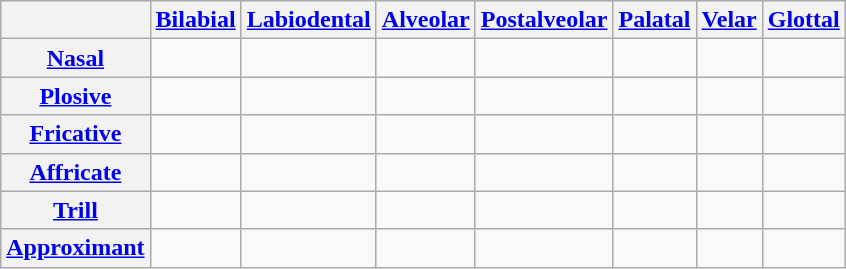<table class="wikitable" style="text-align:center">
<tr>
<th></th>
<th><a href='#'>Bilabial</a></th>
<th><a href='#'>Labiodental</a></th>
<th><a href='#'>Alveolar</a></th>
<th><a href='#'>Postalveolar</a></th>
<th><a href='#'>Palatal</a></th>
<th><a href='#'>Velar</a></th>
<th><a href='#'>Glottal</a></th>
</tr>
<tr>
<th><a href='#'>Nasal</a></th>
<td> </td>
<td></td>
<td> </td>
<td></td>
<td></td>
<td></td>
<td></td>
</tr>
<tr>
<th><a href='#'>Plosive</a></th>
<td> <br> </td>
<td></td>
<td> <br> </td>
<td></td>
<td></td>
<td> <br> </td>
<td></td>
</tr>
<tr>
<th><a href='#'>Fricative</a></th>
<td><br> </td>
<td> <br> </td>
<td> <br> </td>
<td> <br> </td>
<td></td>
<td> <br> </td>
<td> </td>
</tr>
<tr>
<th><a href='#'>Affricate</a></th>
<td></td>
<td></td>
<td> <br> </td>
<td> <br> </td>
<td></td>
<td></td>
<td></td>
</tr>
<tr>
<th><a href='#'>Trill</a></th>
<td></td>
<td></td>
<td> <br> </td>
<td></td>
<td></td>
<td></td>
<td></td>
</tr>
<tr>
<th><a href='#'>Approximant</a></th>
<td></td>
<td></td>
<td> </td>
<td></td>
<td> </td>
<td></td>
<td></td>
</tr>
</table>
